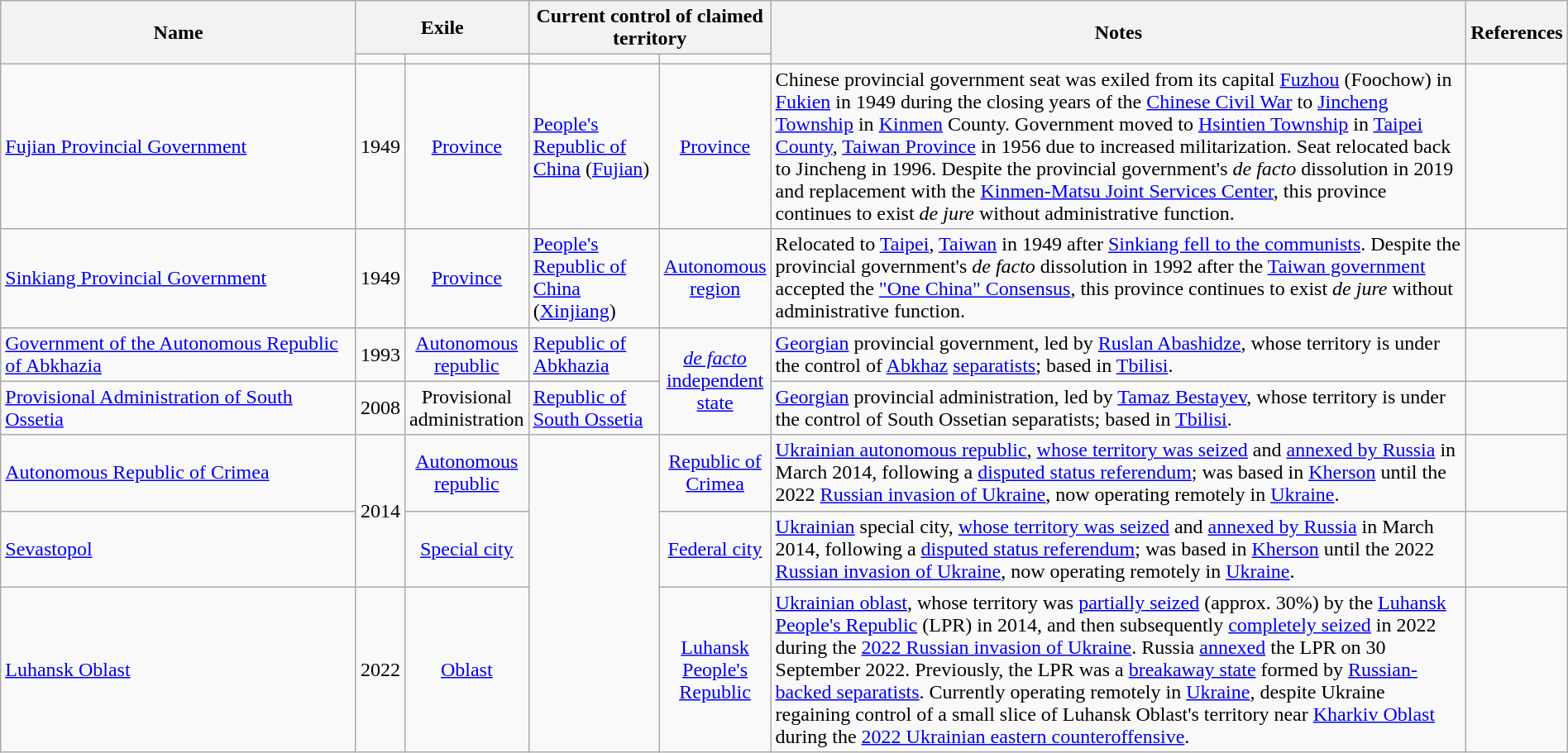<table class="unsortable wikitable" style="width: 100%">
<tr>
<th rowspan="2" style="width:25%;" class="unsortable">Name</th>
<th colspan="2" style="width:5%;" class="unsortable">Exile</th>
<th colspan="2" style="width:15%;" class="unsortable">Current control of claimed territory</th>
<th rowspan="2" style="width:50%;" class="unsortable">Notes</th>
<th rowspan="2" style="width:5%;" class="unsortable">References</th>
</tr>
<tr style="text-align:center;">
<td></td>
<td></td>
<td></td>
<td></td>
</tr>
<tr>
<td> <a href='#'>Fujian Provincial Government</a></td>
<td style="text-align:center;">1949</td>
<td style="text-align:center;"><a href='#'>Province</a></td>
<td> <a href='#'>People's Republic of China</a> (<a href='#'>Fujian</a>)</td>
<td style="text-align:center;"><a href='#'>Province</a></td>
<td>Chinese provincial government seat was exiled from its capital <a href='#'>Fuzhou</a> (Foochow) in <a href='#'>Fukien</a> in 1949 during the closing years of the <a href='#'>Chinese Civil War</a> to <a href='#'>Jincheng Township</a> in <a href='#'>Kinmen</a> County. Government moved to <a href='#'>Hsintien Township</a> in <a href='#'>Taipei County</a>, <a href='#'>Taiwan Province</a> in 1956 due to increased militarization. Seat relocated back to Jincheng in 1996. Despite the provincial government's <em>de facto</em> dissolution in 2019 and replacement with the <a href='#'>Kinmen-Matsu Joint Services Center</a>, this province continues to exist <em>de jure</em> without administrative function.</td>
<td align=center></td>
</tr>
<tr>
<td> <a href='#'>Sinkiang Provincial Government</a></td>
<td style="text-align:center;">1949</td>
<td style="text-align:center;"><a href='#'>Province</a></td>
<td> <a href='#'>People's Republic of China</a> (<a href='#'>Xinjiang</a>)</td>
<td style="text-align:center;"><a href='#'>Autonomous region</a></td>
<td>Relocated to <a href='#'>Taipei</a>, <a href='#'>Taiwan</a> in 1949 after <a href='#'>Sinkiang fell to the communists</a>. Despite the provincial government's <em>de facto</em> dissolution in 1992 after the <a href='#'>Taiwan government</a> accepted the <a href='#'>"One China" Consensus</a>, this province continues to exist <em>de jure</em> without administrative function.</td>
<td align=center></td>
</tr>
<tr>
<td> <a href='#'>Government of the Autonomous Republic of Abkhazia</a></td>
<td style="text-align:center;">1993</td>
<td style="text-align:center;"><a href='#'>Autonomous republic</a></td>
<td> <a href='#'>Republic of Abkhazia</a></td>
<td rowspan="2" style="text-align:center;"><a href='#'><em>de facto</em> independent state</a></td>
<td><a href='#'>Georgian</a> provincial government, led by <a href='#'>Ruslan Abashidze</a>, whose territory is under the control of <a href='#'>Abkhaz</a> <a href='#'>separatists</a>; based in <a href='#'>Tbilisi</a>.</td>
<td align=center></td>
</tr>
<tr>
<td> <a href='#'>Provisional Administration of South Ossetia</a></td>
<td style="text-align:center;">2008</td>
<td style="text-align:center;">Provisional administration</td>
<td> <a href='#'>Republic of South Ossetia</a></td>
<td><a href='#'>Georgian</a> provincial administration, led by <a href='#'>Tamaz Bestayev</a>, whose territory is under the control of South Ossetian separatists; based in <a href='#'>Tbilisi</a>.</td>
<td align=center></td>
</tr>
<tr>
<td> <a href='#'>Autonomous Republic of Crimea</a></td>
<td rowspan="2" style="text-align:center;">2014</td>
<td style="text-align:center;"><a href='#'>Autonomous republic</a></td>
<td rowspan="3"></td>
<td style="text-align:center;"><a href='#'>Republic of Crimea</a></td>
<td><a href='#'>Ukrainian autonomous republic</a>, <a href='#'>whose territory was seized</a> and <a href='#'>annexed by Russia</a> in March 2014, following a <a href='#'>disputed status referendum</a>; was based in <a href='#'>Kherson</a> until the 2022 <a href='#'>Russian invasion of Ukraine</a>, now operating remotely in <a href='#'>Ukraine</a>.</td>
<td align=center></td>
</tr>
<tr>
<td> <a href='#'>Sevastopol</a></td>
<td style="text-align:center;"><a href='#'>Special city</a></td>
<td style="text-align:center;"><a href='#'>Federal city</a></td>
<td><a href='#'>Ukrainian</a> special city, <a href='#'>whose territory was seized</a> and <a href='#'>annexed by Russia</a> in March 2014, following a <a href='#'>disputed status referendum</a>; was based in <a href='#'>Kherson</a> until the 2022 <a href='#'>Russian invasion of Ukraine</a>, now operating remotely in <a href='#'>Ukraine</a>.</td>
<td align=center></td>
</tr>
<tr>
<td> <a href='#'>Luhansk Oblast</a></td>
<td style="text-align:center;">2022</td>
<td style="text-align:center;"><a href='#'>Oblast</a></td>
<td style="text-align:center;"><a href='#'>Luhansk People's Republic</a></td>
<td><a href='#'>Ukrainian oblast</a>, whose territory was <a href='#'>partially seized</a> (approx. 30%) by the <a href='#'>Luhansk People's Republic</a> (LPR) in 2014, and then subsequently <a href='#'>completely seized</a> in 2022 during the <a href='#'>2022 Russian invasion of Ukraine</a>. Russia <a href='#'>annexed</a> the LPR on 30 September 2022. Previously, the LPR was a <a href='#'>breakaway state</a> formed by <a href='#'>Russian-backed separatists</a>. Currently operating remotely in <a href='#'>Ukraine</a>, despite Ukraine regaining control of a small slice of Luhansk Oblast's territory near <a href='#'>Kharkiv Oblast</a> during the <a href='#'>2022 Ukrainian eastern counteroffensive</a>.</td>
<td align=center></td>
</tr>
</table>
